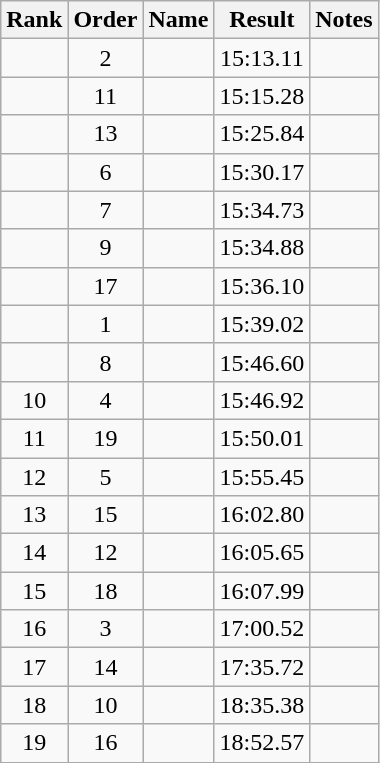<table class="wikitable sortable" style="text-align:center">
<tr>
<th>Rank</th>
<th>Order</th>
<th>Name</th>
<th>Result</th>
<th>Notes</th>
</tr>
<tr>
<td></td>
<td>2</td>
<td align="left"></td>
<td>15:13.11</td>
<td></td>
</tr>
<tr>
<td></td>
<td>11</td>
<td align="left"></td>
<td>15:15.28</td>
<td></td>
</tr>
<tr>
<td></td>
<td>13</td>
<td align="left"></td>
<td>15:25.84</td>
<td></td>
</tr>
<tr>
<td></td>
<td>6</td>
<td align="left"></td>
<td>15:30.17</td>
<td></td>
</tr>
<tr>
<td></td>
<td>7</td>
<td align="left"></td>
<td>15:34.73</td>
<td></td>
</tr>
<tr>
<td></td>
<td>9</td>
<td align="left"></td>
<td>15:34.88</td>
<td></td>
</tr>
<tr>
<td></td>
<td>17</td>
<td align="left"></td>
<td>15:36.10</td>
<td></td>
</tr>
<tr>
<td></td>
<td>1</td>
<td align="left"></td>
<td>15:39.02</td>
<td></td>
</tr>
<tr>
<td></td>
<td>8</td>
<td align="left"></td>
<td>15:46.60</td>
<td></td>
</tr>
<tr>
<td>10</td>
<td>4</td>
<td align="left"></td>
<td>15:46.92</td>
<td></td>
</tr>
<tr>
<td>11</td>
<td>19</td>
<td align="left"></td>
<td>15:50.01</td>
<td></td>
</tr>
<tr>
<td>12</td>
<td>5</td>
<td align="left"></td>
<td>15:55.45</td>
<td></td>
</tr>
<tr>
<td>13</td>
<td>15</td>
<td align="left"></td>
<td>16:02.80</td>
<td></td>
</tr>
<tr>
<td>14</td>
<td>12</td>
<td align="left"></td>
<td>16:05.65</td>
<td></td>
</tr>
<tr>
<td>15</td>
<td>18</td>
<td align="left"></td>
<td>16:07.99</td>
<td></td>
</tr>
<tr>
<td>16</td>
<td>3</td>
<td align="left"></td>
<td>17:00.52</td>
<td></td>
</tr>
<tr>
<td>17</td>
<td>14</td>
<td align="left"></td>
<td>17:35.72</td>
<td></td>
</tr>
<tr>
<td>18</td>
<td>10</td>
<td align="left"></td>
<td>18:35.38</td>
<td></td>
</tr>
<tr>
<td>19</td>
<td>16</td>
<td align="left"></td>
<td>18:52.57</td>
<td></td>
</tr>
</table>
